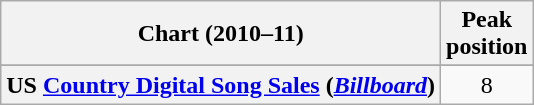<table class="wikitable sortable plainrowheaders">
<tr>
<th>Chart (2010–11)</th>
<th>Peak<br>position</th>
</tr>
<tr>
</tr>
<tr>
</tr>
<tr>
<th scope="row">US <a href='#'>Country Digital Song Sales</a> (<em><a href='#'>Billboard</a></em>)</th>
<td style="text-align:center;">8</td>
</tr>
</table>
